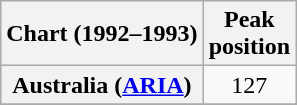<table class="wikitable sortable plainrowheaders" style="text-align:center">
<tr>
<th>Chart (1992–1993)</th>
<th>Peak<br>position</th>
</tr>
<tr>
<th scope="row">Australia (<a href='#'>ARIA</a>)</th>
<td align="center">127</td>
</tr>
<tr>
</tr>
<tr>
</tr>
<tr>
</tr>
</table>
